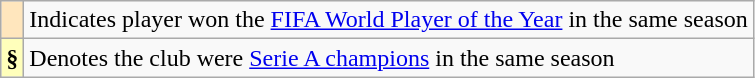<table class="wikitable plainrowheaders">
<tr>
<th scope="row" style="text-align:center; background:#FFE6BD"></th>
<td>Indicates player won the <a href='#'>FIFA World Player of the Year</a> in the same season</td>
</tr>
<tr>
<th scope="row" style="text-align:center; background:#ffb">§</th>
<td>Denotes the club were <a href='#'>Serie A champions</a> in the same season</td>
</tr>
</table>
